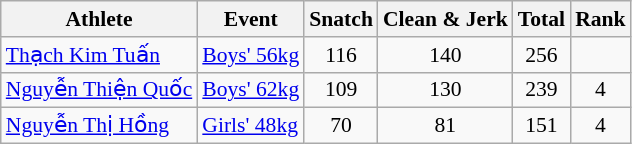<table class="wikitable" style="font-size:90%">
<tr>
<th>Athlete</th>
<th>Event</th>
<th>Snatch</th>
<th>Clean & Jerk</th>
<th>Total</th>
<th>Rank</th>
</tr>
<tr>
<td><a href='#'>Thạch Kim Tuấn</a></td>
<td><a href='#'>Boys' 56kg</a></td>
<td align=center>116</td>
<td align=center>140</td>
<td align=center>256</td>
<td align=center></td>
</tr>
<tr>
<td><a href='#'>Nguyễn Thiện Quốc</a></td>
<td><a href='#'>Boys' 62kg</a></td>
<td align=center>109</td>
<td align=center>130</td>
<td align=center>239</td>
<td align=center>4</td>
</tr>
<tr>
<td><a href='#'>Nguyễn Thị Hồng</a></td>
<td><a href='#'>Girls' 48kg</a></td>
<td align=center>70</td>
<td align=center>81</td>
<td align=center>151</td>
<td align=center>4</td>
</tr>
</table>
